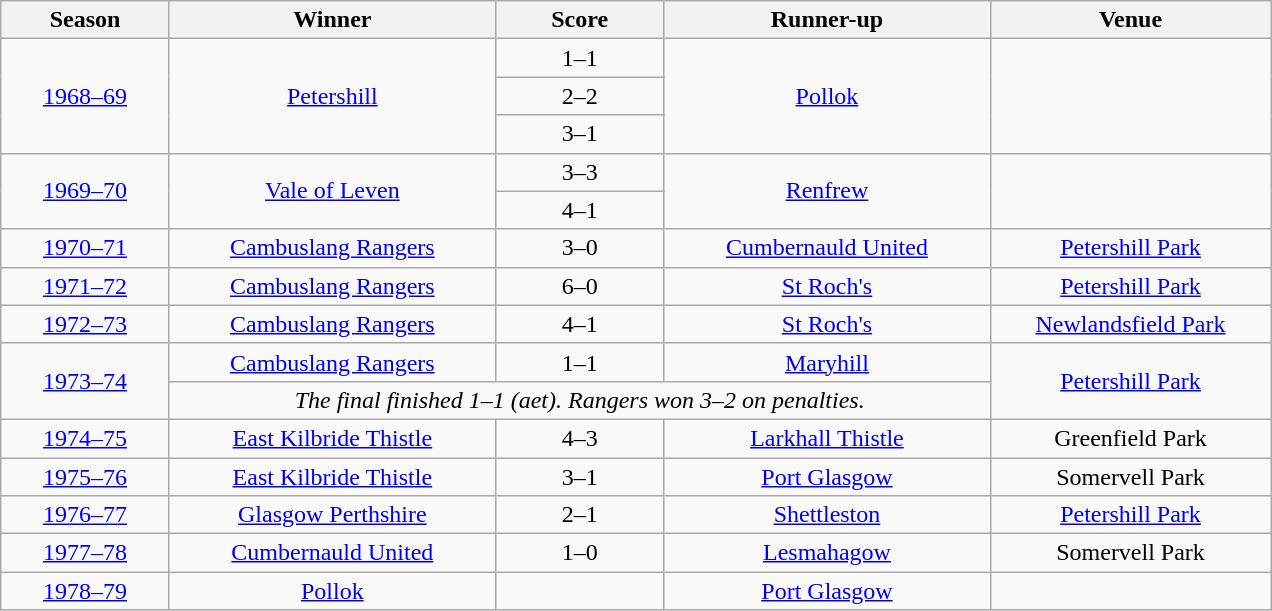<table class="wikitable sortable" style="text-align: center;">
<tr>
<th width="105">Season</th>
<th width="210">Winner</th>
<th width="105">Score</th>
<th width="210">Runner-up</th>
<th width="180">Venue</th>
</tr>
<tr>
<td rowspan="3"><a href='#'>1968–69</a></td>
<td rowspan="3"><a href='#'>Petershill</a></td>
<td>1–1</td>
<td rowspan="3"><a href='#'>Pollok</a></td>
<td rowspan="3"></td>
</tr>
<tr>
<td>2–2</td>
</tr>
<tr>
<td>3–1</td>
</tr>
<tr>
<td rowspan="2"><a href='#'>1969–70</a></td>
<td rowspan="2"><a href='#'>Vale of Leven</a></td>
<td>3–3</td>
<td rowspan="2"><a href='#'>Renfrew</a></td>
<td rowspan="2"></td>
</tr>
<tr>
<td>4–1</td>
</tr>
<tr>
<td><a href='#'>1970–71</a></td>
<td><a href='#'>Cambuslang Rangers</a></td>
<td>3–0</td>
<td><a href='#'>Cumbernauld United</a></td>
<td><a href='#'>Petershill Park</a></td>
</tr>
<tr>
<td><a href='#'>1971–72</a></td>
<td><a href='#'>Cambuslang Rangers</a></td>
<td>6–0</td>
<td><a href='#'>St Roch's</a></td>
<td><a href='#'>Petershill Park</a></td>
</tr>
<tr>
<td><a href='#'>1972–73</a></td>
<td><a href='#'>Cambuslang Rangers</a></td>
<td>4–1</td>
<td><a href='#'>St Roch's</a></td>
<td><a href='#'>Newlandsfield Park</a></td>
</tr>
<tr>
<td rowspan="2"><a href='#'>1973–74</a></td>
<td><a href='#'>Cambuslang Rangers</a></td>
<td>1–1</td>
<td><a href='#'>Maryhill</a></td>
<td rowspan="2"><a href='#'>Petershill Park</a></td>
</tr>
<tr>
<td colspan="3"><em>The final finished 1–1 (aet). Rangers won 3–2 on penalties.</em></td>
</tr>
<tr>
<td><a href='#'>1974–75</a></td>
<td><a href='#'>East Kilbride Thistle</a></td>
<td>4–3</td>
<td><a href='#'>Larkhall Thistle</a></td>
<td>Greenfield Park</td>
</tr>
<tr>
<td><a href='#'>1975–76</a></td>
<td><a href='#'>East Kilbride Thistle</a></td>
<td>3–1</td>
<td><a href='#'>Port Glasgow</a></td>
<td>Somervell Park</td>
</tr>
<tr>
<td><a href='#'>1976–77</a></td>
<td><a href='#'>Glasgow Perthshire</a></td>
<td>2–1</td>
<td><a href='#'>Shettleston</a></td>
<td><a href='#'>Petershill Park</a></td>
</tr>
<tr>
<td><a href='#'>1977–78</a></td>
<td><a href='#'>Cumbernauld United</a></td>
<td>1–0</td>
<td><a href='#'>Lesmahagow</a></td>
<td>Somervell Park</td>
</tr>
<tr>
<td><a href='#'>1978–79</a></td>
<td><a href='#'>Pollok</a></td>
<td></td>
<td><a href='#'>Port Glasgow</a></td>
<td></td>
</tr>
</table>
